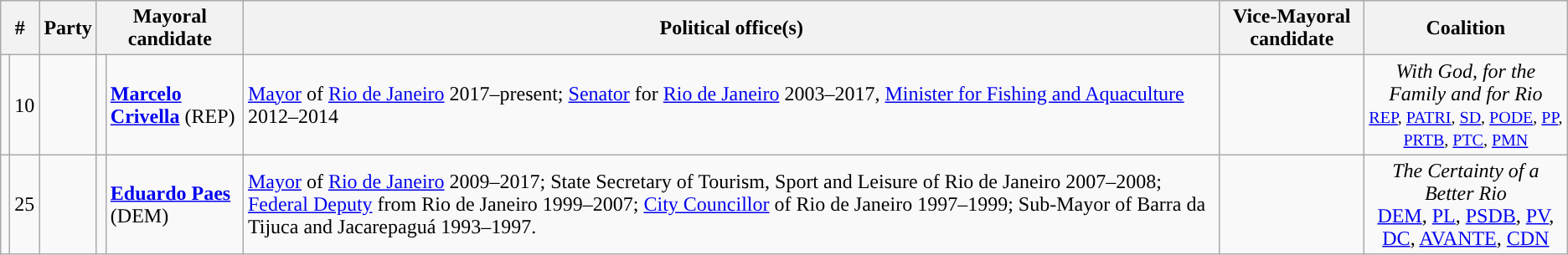<table class="wikitable">
<tr>
<th colspan=2>#</th>
<th>Party</th>
<th colspan=2>Mayoral candidate</th>
<th>Political office(s)</th>
<th>Vice-Mayoral candidate</th>
<th>Coalition</th>
</tr>
<tr>
<td style="background:"></td>
<td>10</td>
<td></td>
<td></td>
<td><strong><a href='#'>Marcelo Crivella</a></strong> (REP)</td>
<td><a href='#'>Mayor</a> of <a href='#'>Rio de Janeiro</a> 2017–present; <a href='#'>Senator</a> for <a href='#'>Rio de Janeiro</a> 2003–2017, <a href='#'>Minister for Fishing and Aquaculture</a> 2012–2014</td>
<td></td>
<td style="text-align:center;"><em>With God, for the Family and for Rio</em><br><small><a href='#'>REP</a>, <a href='#'>PATRI</a>, <a href='#'>SD</a>, <a href='#'>PODE</a>, <a href='#'>PP</a>, <a href='#'>PRTB</a>, <a href='#'>PTC</a>, <a href='#'>PMN</a></small></td>
</tr>
<tr>
<td style="background:"></td>
<td>25</td>
<td></td>
<td></td>
<td><strong><a href='#'>Eduardo Paes</a></strong> (DEM)</td>
<td><a href='#'>Mayor</a> of <a href='#'>Rio de Janeiro</a> 2009–2017; State Secretary of Tourism, Sport and Leisure of Rio de Janeiro 2007–2008; <a href='#'>Federal Deputy</a> from Rio de Janeiro 1999–2007; <a href='#'>City Councillor</a> of Rio de Janeiro 1997–1999; Sub-Mayor of Barra da Tijuca and Jacarepaguá 1993–1997.</td>
<td></td>
<td style="text-align:center;"><em>The Certainty of a Better Rio</em><br><a href='#'>DEM</a>, <a href='#'>PL</a>, <a href='#'>PSDB</a>, <a href='#'>PV</a>, <a href='#'>DC</a>, <a href='#'>AVANTE</a>, <a href='#'>CDN</a></td>
</tr>
</table>
